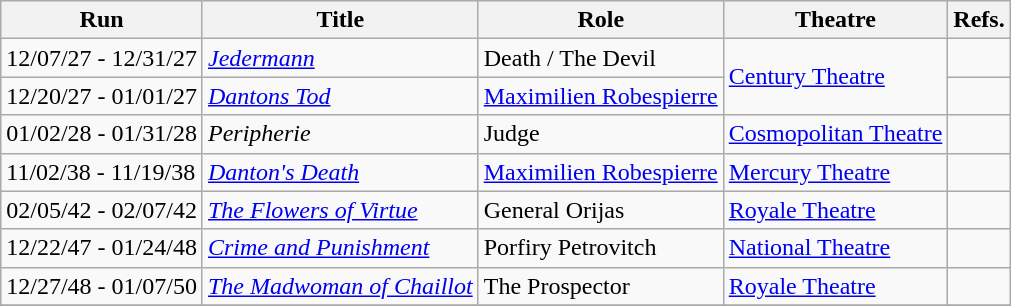<table class="wikitable sortable">
<tr>
<th>Run</th>
<th>Title</th>
<th>Role</th>
<th>Theatre</th>
<th>Refs.</th>
</tr>
<tr>
<td>12/07/27 - 12/31/27</td>
<td><a href='#'><em>Jedermann</em></a></td>
<td>Death / The Devil</td>
<td rowspan="2"><a href='#'>Century Theatre</a></td>
<td></td>
</tr>
<tr>
<td>12/20/27 - 01/01/27</td>
<td><a href='#'><em>Dantons Tod</em></a></td>
<td><a href='#'>Maximilien Robespierre</a></td>
<td></td>
</tr>
<tr>
<td>01/02/28 - 01/31/28</td>
<td><em>Peripherie</em></td>
<td>Judge</td>
<td><a href='#'>Cosmopolitan Theatre</a></td>
<td></td>
</tr>
<tr>
<td>11/02/38 - 11/19/38</td>
<td><em><a href='#'>Danton's Death</a></em></td>
<td><a href='#'>Maximilien Robespierre</a></td>
<td><a href='#'>Mercury Theatre</a></td>
<td></td>
</tr>
<tr>
<td>02/05/42 - 02/07/42</td>
<td><em><a href='#'>The Flowers of Virtue</a></em></td>
<td>General Orijas</td>
<td><a href='#'>Royale Theatre</a></td>
<td></td>
</tr>
<tr>
<td>12/22/47 - 01/24/48</td>
<td><a href='#'><em>Crime and Punishment</em></a></td>
<td>Porfiry Petrovitch</td>
<td><a href='#'>National Theatre</a></td>
<td></td>
</tr>
<tr>
<td>12/27/48 - 01/07/50</td>
<td><em><a href='#'>The Madwoman of Chaillot</a></em></td>
<td>The Prospector</td>
<td><a href='#'>Royale Theatre</a></td>
<td></td>
</tr>
<tr>
</tr>
</table>
